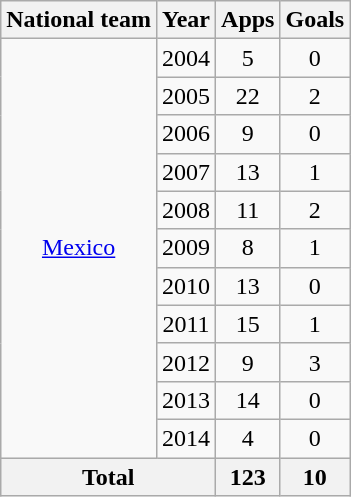<table class="wikitable" style="text-align: center;">
<tr>
<th>National team</th>
<th>Year</th>
<th>Apps</th>
<th>Goals</th>
</tr>
<tr>
<td rowspan="11" valign="center"><a href='#'>Mexico</a></td>
<td>2004</td>
<td>5</td>
<td>0</td>
</tr>
<tr>
<td>2005</td>
<td>22</td>
<td>2</td>
</tr>
<tr>
<td>2006</td>
<td>9</td>
<td>0</td>
</tr>
<tr>
<td>2007</td>
<td>13</td>
<td>1</td>
</tr>
<tr>
<td>2008</td>
<td>11</td>
<td>2</td>
</tr>
<tr>
<td>2009</td>
<td>8</td>
<td>1</td>
</tr>
<tr>
<td>2010</td>
<td>13</td>
<td>0</td>
</tr>
<tr>
<td>2011</td>
<td>15</td>
<td>1</td>
</tr>
<tr>
<td>2012</td>
<td>9</td>
<td>3</td>
</tr>
<tr>
<td>2013</td>
<td>14</td>
<td>0</td>
</tr>
<tr>
<td>2014</td>
<td>4</td>
<td>0</td>
</tr>
<tr>
<th colspan="2">Total</th>
<th>123</th>
<th>10</th>
</tr>
</table>
